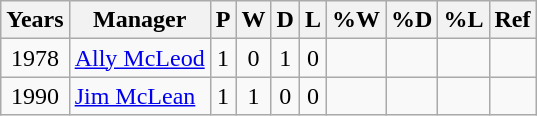<table class="wikitable sortable" style="text-align:center">
<tr>
<th>Years</th>
<th>Manager</th>
<th>P</th>
<th>W</th>
<th>D</th>
<th>L</th>
<th>%W</th>
<th>%D</th>
<th>%L</th>
<th class="wikitable unsortable">Ref</th>
</tr>
<tr>
<td>1978</td>
<td style="text-align:left;"><a href='#'>Ally McLeod</a></td>
<td>1</td>
<td>0</td>
<td>1</td>
<td>0</td>
<td></td>
<td></td>
<td></td>
<td></td>
</tr>
<tr>
<td>1990</td>
<td style="text-align:left;"><a href='#'>Jim McLean</a></td>
<td>1</td>
<td>1</td>
<td>0</td>
<td>0</td>
<td></td>
<td></td>
<td></td>
<td></td>
</tr>
</table>
